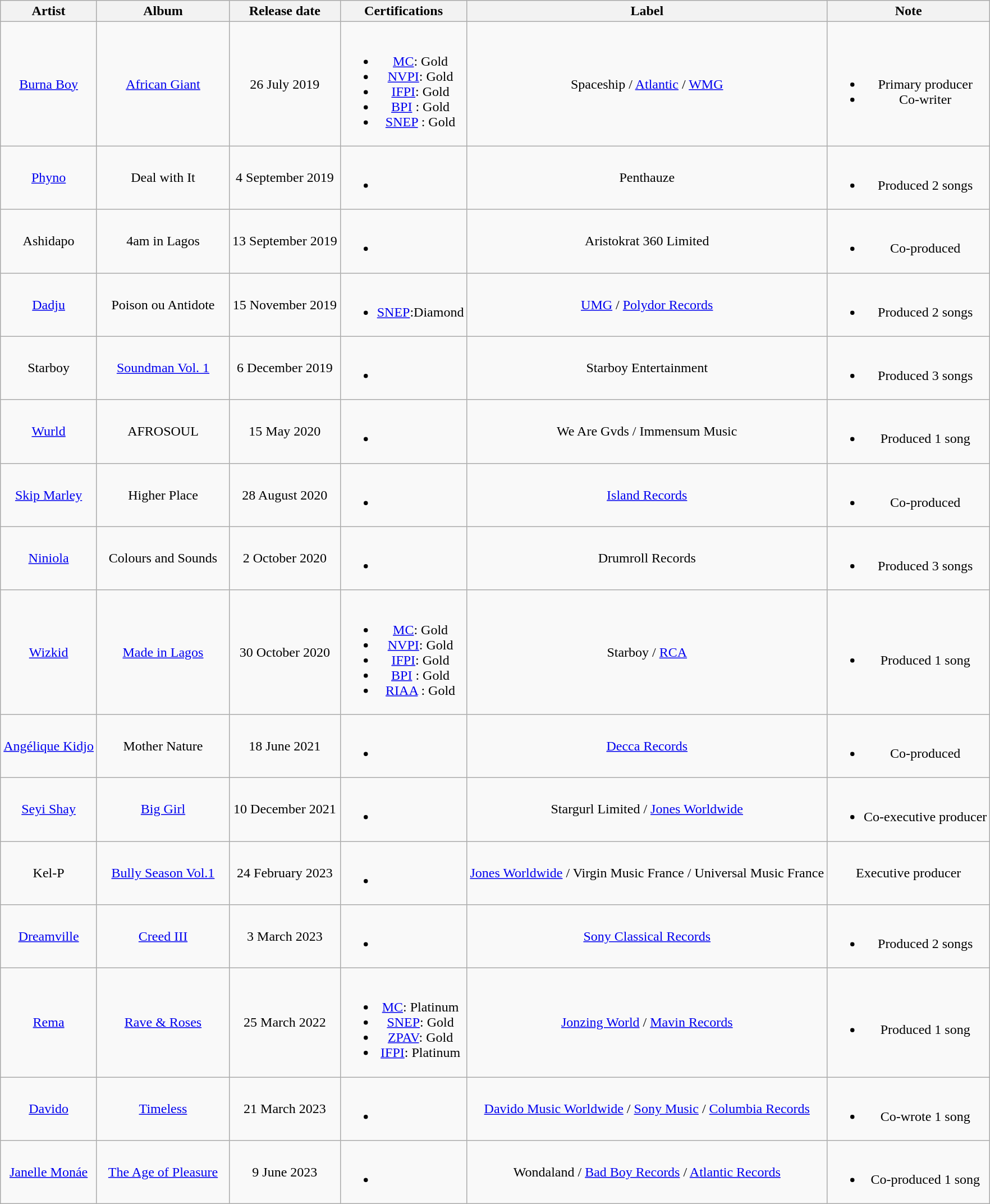<table class="wikitable plainrowheaders" style="text-align:center;" border="1">
<tr>
<th>Artist</th>
<th width="150">Album</th>
<th>Release date</th>
<th>Certifications</th>
<th>Label</th>
<th>Note</th>
</tr>
<tr>
<td><a href='#'>Burna Boy</a></td>
<td><a href='#'>African Giant</a></td>
<td>26 July 2019</td>
<td><br><ul><li><a href='#'>MC</a>: Gold</li><li><a href='#'>NVPI</a>: Gold</li><li><a href='#'>IFPI</a>: Gold</li><li><a href='#'>BPI</a> : Gold</li><li><a href='#'>SNEP</a> : Gold</li></ul></td>
<td>Spaceship / <a href='#'>Atlantic</a> / <a href='#'>WMG</a></td>
<td><br><ul><li>Primary producer</li><li>Co-writer</li></ul></td>
</tr>
<tr>
<td><a href='#'>Phyno</a></td>
<td>Deal with It</td>
<td>4 September 2019</td>
<td><br><ul><li></li></ul></td>
<td>Penthauze</td>
<td><br><ul><li>Produced 2 songs</li></ul></td>
</tr>
<tr>
<td>Ashidapo</td>
<td>4am in Lagos</td>
<td>13 September 2019</td>
<td><br><ul><li></li></ul></td>
<td>Aristokrat 360 Limited</td>
<td><br><ul><li>Co-produced</li></ul></td>
</tr>
<tr>
<td><a href='#'>Dadju</a></td>
<td>Poison ou Antidote</td>
<td>15 November 2019</td>
<td><br><ul><li><a href='#'>SNEP</a>:Diamond</li></ul></td>
<td><a href='#'>UMG</a> / <a href='#'>Polydor Records</a></td>
<td><br><ul><li>Produced 2 songs</li></ul></td>
</tr>
<tr>
<td>Starboy</td>
<td><a href='#'>Soundman Vol. 1</a></td>
<td>6 December 2019</td>
<td><br><ul><li></li></ul></td>
<td>Starboy Entertainment</td>
<td><br><ul><li>Produced 3 songs</li></ul></td>
</tr>
<tr>
<td><a href='#'>Wurld</a></td>
<td>AFROSOUL</td>
<td>15 May 2020</td>
<td><br><ul><li></li></ul></td>
<td>We Are Gvds / Immensum Music</td>
<td><br><ul><li>Produced 1 song</li></ul></td>
</tr>
<tr>
<td><a href='#'>Skip Marley</a></td>
<td>Higher Place</td>
<td>28 August 2020</td>
<td><br><ul><li></li></ul></td>
<td><a href='#'>Island Records</a></td>
<td><br><ul><li>Co-produced</li></ul></td>
</tr>
<tr>
<td><a href='#'>Niniola</a></td>
<td>Colours and Sounds</td>
<td>2 October 2020</td>
<td><br><ul><li></li></ul></td>
<td>Drumroll Records</td>
<td><br><ul><li>Produced 3 songs</li></ul></td>
</tr>
<tr>
<td><a href='#'>Wizkid</a></td>
<td><a href='#'>Made in Lagos</a></td>
<td>30 October 2020</td>
<td><br><ul><li><a href='#'>MC</a>: Gold</li><li><a href='#'>NVPI</a>: Gold</li><li><a href='#'>IFPI</a>: Gold</li><li><a href='#'>BPI</a> : Gold</li><li><a href='#'>RIAA</a> : Gold</li></ul></td>
<td>Starboy / <a href='#'>RCA</a></td>
<td><br><ul><li>Produced 1 song</li></ul></td>
</tr>
<tr>
<td><a href='#'>Angélique Kidjo</a></td>
<td>Mother Nature</td>
<td>18 June 2021</td>
<td><br><ul><li></li></ul></td>
<td><a href='#'>Decca Records</a></td>
<td><br><ul><li>Co-produced</li></ul></td>
</tr>
<tr>
<td><a href='#'>Seyi Shay</a></td>
<td><a href='#'>Big Girl</a></td>
<td>10 December 2021</td>
<td><br><ul><li></li></ul></td>
<td>Stargurl Limited / <a href='#'>Jones Worldwide</a></td>
<td><br><ul><li>Co-executive producer</li></ul></td>
</tr>
<tr>
<td>Kel-P</td>
<td><a href='#'>Bully Season Vol.1</a></td>
<td>24 February 2023</td>
<td><br><ul><li></li></ul></td>
<td><a href='#'>Jones Worldwide</a> / Virgin Music France / Universal Music France</td>
<td>Executive producer</td>
</tr>
<tr>
<td><a href='#'>Dreamville</a></td>
<td><a href='#'>Creed III</a></td>
<td>3 March 2023</td>
<td><br><ul><li></li></ul></td>
<td><a href='#'>Sony Classical Records</a></td>
<td><br><ul><li>Produced 2 songs</li></ul></td>
</tr>
<tr>
<td><a href='#'>Rema</a></td>
<td><a href='#'>Rave & Roses</a></td>
<td>25 March 2022</td>
<td><br><ul><li><a href='#'>MC</a>: Platinum</li><li><a href='#'>SNEP</a>: Gold</li><li><a href='#'>ZPAV</a>: Gold</li><li><a href='#'>IFPI</a>: Platinum</li></ul></td>
<td><a href='#'>Jonzing World</a> / <a href='#'>Mavin Records</a></td>
<td><br><ul><li>Produced 1 song</li></ul></td>
</tr>
<tr>
<td><a href='#'>Davido</a></td>
<td><a href='#'>Timeless</a></td>
<td>21 March 2023</td>
<td><br><ul><li></li></ul></td>
<td><a href='#'>Davido Music Worldwide</a> / <a href='#'>Sony Music</a> / <a href='#'>Columbia Records</a></td>
<td><br><ul><li>Co-wrote 1 song</li></ul></td>
</tr>
<tr>
<td><a href='#'>Janelle Monáe</a></td>
<td><a href='#'>The Age of Pleasure</a></td>
<td>9 June 2023</td>
<td><br><ul><li></li></ul></td>
<td>Wondaland / <a href='#'>Bad Boy Records</a> / <a href='#'>Atlantic Records</a></td>
<td><br><ul><li>Co-produced 1 song</li></ul></td>
</tr>
</table>
